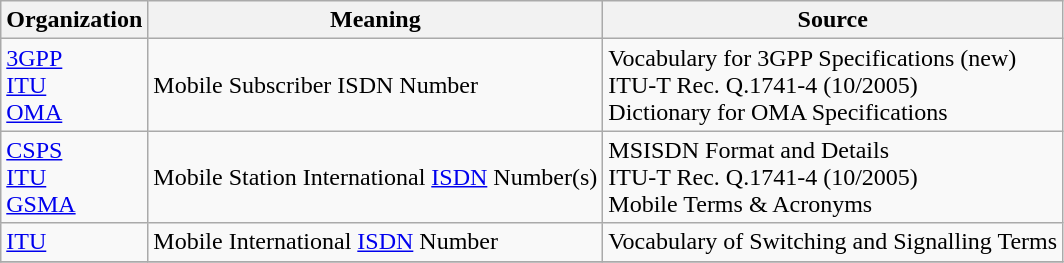<table class=wikitable>
<tr>
<th>Organization</th>
<th>Meaning</th>
<th>Source</th>
</tr>
<tr>
<td><a href='#'>3GPP</a><br><a href='#'>ITU</a><br><a href='#'>OMA</a></td>
<td>Mobile Subscriber ISDN Number</td>
<td>Vocabulary for 3GPP Specifications (new)<br>ITU-T Rec. Q.1741-4 (10/2005)<br>Dictionary for OMA Specifications </td>
</tr>
<tr>
<td><a href='#'>CSPS</a><br><a href='#'>ITU</a><br><a href='#'>GSMA</a></td>
<td>Mobile Station International <a href='#'>ISDN</a> Number(s)</td>
<td>MSISDN Format and Details <br>ITU-T Rec. Q.1741-4 (10/2005)<br>Mobile Terms & Acronyms</td>
</tr>
<tr>
<td><a href='#'>ITU</a></td>
<td>Mobile International <a href='#'>ISDN</a> Number</td>
<td>Vocabulary of Switching and Signalling Terms </td>
</tr>
<tr>
</tr>
</table>
